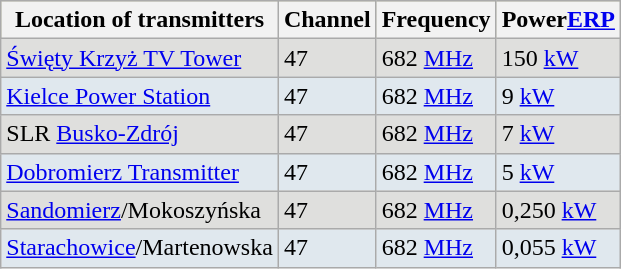<table class="wikitable"|width="100%">
<tr style="background:#cccc99;">
<th style="text-align:center;">Location of transmitters</th>
<th style="text-align:center;">Channel</th>
<th style="text-align:center;">Frequency</th>
<th style="text-align:center;">Power<a href='#'>ERP</a></th>
</tr>
<tr style="background:#dfdfdd;">
<td><a href='#'>Święty Krzyż TV Tower</a></td>
<td>47</td>
<td>682 <a href='#'>MHz</a></td>
<td>150 <a href='#'>kW</a></td>
</tr>
<tr style="background:#E0E8EE;">
<td><a href='#'>Kielce Power Station</a></td>
<td>47</td>
<td>682 <a href='#'>MHz</a></td>
<td>9 <a href='#'>kW</a></td>
</tr>
<tr style="background:#dfdfdd;">
<td>SLR <a href='#'>Busko-Zdrój</a></td>
<td>47</td>
<td>682 <a href='#'>MHz</a></td>
<td>7 <a href='#'>kW</a></td>
</tr>
<tr style="background:#E0E8EE;">
<td><a href='#'>Dobromierz Transmitter</a></td>
<td>47</td>
<td>682 <a href='#'>MHz</a></td>
<td>5 <a href='#'>kW</a></td>
</tr>
<tr style="background:#dfdfdd;">
<td><a href='#'>Sandomierz</a>/Mokoszyńska</td>
<td>47</td>
<td>682 <a href='#'>MHz</a></td>
<td>0,250 <a href='#'>kW</a></td>
</tr>
<tr style="background:#E0E8EE;">
<td><a href='#'>Starachowice</a>/Martenowska</td>
<td>47</td>
<td>682 <a href='#'>MHz</a></td>
<td>0,055 <a href='#'>kW</a></td>
</tr>
</table>
